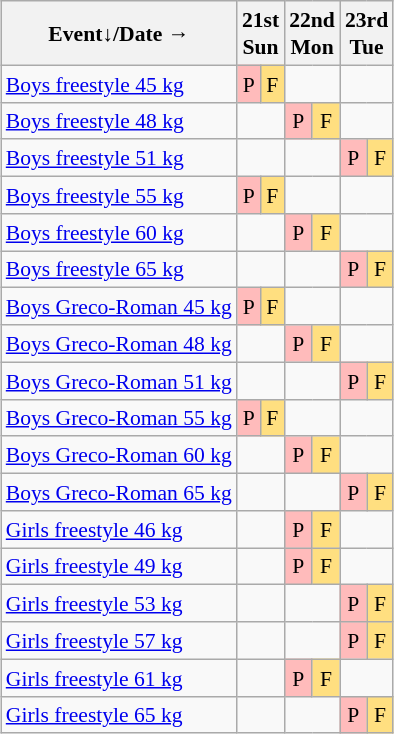<table class="wikitable" style="margin:0.5em auto; font-size:90%; line-height:1.25em; text-align:center;">
<tr>
<th>Event↓/Date →</th>
<th colspan=2>21st<br>Sun</th>
<th colspan=2>22nd<br>Mon</th>
<th colspan=2>23rd<br>Tue</th>
</tr>
<tr>
<td align="left"><a href='#'>Boys freestyle 45 kg</a></td>
<td bgcolor="#FFBBBB">P</td>
<td bgcolor="#FFDF80">F</td>
<td colspan=2></td>
<td colspan=2></td>
</tr>
<tr>
<td align="left"><a href='#'>Boys freestyle 48 kg</a></td>
<td colspan=2></td>
<td bgcolor="#FFBBBB">P</td>
<td bgcolor="#FFDF80">F</td>
<td colspan=2></td>
</tr>
<tr>
<td align="left"><a href='#'>Boys freestyle 51 kg</a></td>
<td colspan=2></td>
<td colspan=2></td>
<td bgcolor="#FFBBBB">P</td>
<td bgcolor="#FFDF80">F</td>
</tr>
<tr>
<td align="left"><a href='#'>Boys freestyle 55 kg</a></td>
<td bgcolor="#FFBBBB">P</td>
<td bgcolor="#FFDF80">F</td>
<td colspan=2></td>
<td colspan=2></td>
</tr>
<tr>
<td align="left"><a href='#'>Boys freestyle 60 kg</a></td>
<td colspan=2></td>
<td bgcolor="#FFBBBB">P</td>
<td bgcolor="#FFDF80">F</td>
<td colspan=2></td>
</tr>
<tr>
<td align="left"><a href='#'>Boys freestyle 65 kg</a></td>
<td colspan=2></td>
<td colspan=2></td>
<td bgcolor="#FFBBBB">P</td>
<td bgcolor="#FFDF80">F</td>
</tr>
<tr>
<td align="left"><a href='#'>Boys Greco-Roman 45 kg</a></td>
<td bgcolor="#FFBBBB">P</td>
<td bgcolor="#FFDF80">F</td>
<td colspan=2></td>
<td colspan=2></td>
</tr>
<tr>
<td align="left"><a href='#'>Boys Greco-Roman 48 kg</a></td>
<td colspan=2></td>
<td bgcolor="#FFBBBB">P</td>
<td bgcolor="#FFDF80">F</td>
<td colspan=2></td>
</tr>
<tr>
<td align="left"><a href='#'>Boys Greco-Roman 51 kg</a></td>
<td colspan=2></td>
<td colspan=2></td>
<td bgcolor="#FFBBBB">P</td>
<td bgcolor="#FFDF80">F</td>
</tr>
<tr>
<td align="left"><a href='#'>Boys Greco-Roman 55 kg</a></td>
<td bgcolor="#FFBBBB">P</td>
<td bgcolor="#FFDF80">F</td>
<td colspan=2></td>
<td colspan=2></td>
</tr>
<tr>
<td align="left"><a href='#'>Boys Greco-Roman 60 kg</a></td>
<td colspan=2></td>
<td bgcolor="#FFBBBB">P</td>
<td bgcolor="#FFDF80">F</td>
<td colspan=2></td>
</tr>
<tr>
<td align="left"><a href='#'>Boys Greco-Roman 65 kg</a></td>
<td colspan=2></td>
<td colspan=2></td>
<td bgcolor="#FFBBBB">P</td>
<td bgcolor="#FFDF80">F</td>
</tr>
<tr>
<td align="left"><a href='#'>Girls freestyle 46 kg</a></td>
<td colspan=2></td>
<td bgcolor="#FFBBBB">P</td>
<td bgcolor="#FFDF80">F</td>
<td colspan=2></td>
</tr>
<tr>
<td align="left"><a href='#'>Girls freestyle 49 kg</a></td>
<td colspan=2></td>
<td bgcolor="#FFBBBB">P</td>
<td bgcolor="#FFDF80">F</td>
<td colspan=2></td>
</tr>
<tr>
<td align="left"><a href='#'>Girls freestyle 53 kg</a></td>
<td colspan=2></td>
<td colspan=2></td>
<td bgcolor="#FFBBBB">P</td>
<td bgcolor="#FFDF80">F</td>
</tr>
<tr>
<td align="left"><a href='#'>Girls freestyle 57 kg</a></td>
<td colspan=2></td>
<td colspan=2></td>
<td bgcolor="#FFBBBB">P</td>
<td bgcolor="#FFDF80">F</td>
</tr>
<tr>
<td align="left"><a href='#'>Girls freestyle 61 kg</a></td>
<td colspan=2></td>
<td bgcolor="#FFBBBB">P</td>
<td bgcolor="#FFDF80">F</td>
<td colspan=2></td>
</tr>
<tr>
<td align="left"><a href='#'>Girls freestyle 65 kg</a></td>
<td colspan=2></td>
<td colspan=2></td>
<td bgcolor="#FFBBBB">P</td>
<td bgcolor="#FFDF80">F</td>
</tr>
</table>
